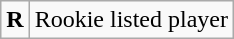<table class="wikitable">
<tr>
<td><span><strong>R</strong></span></td>
<td>Rookie listed player</td>
</tr>
</table>
